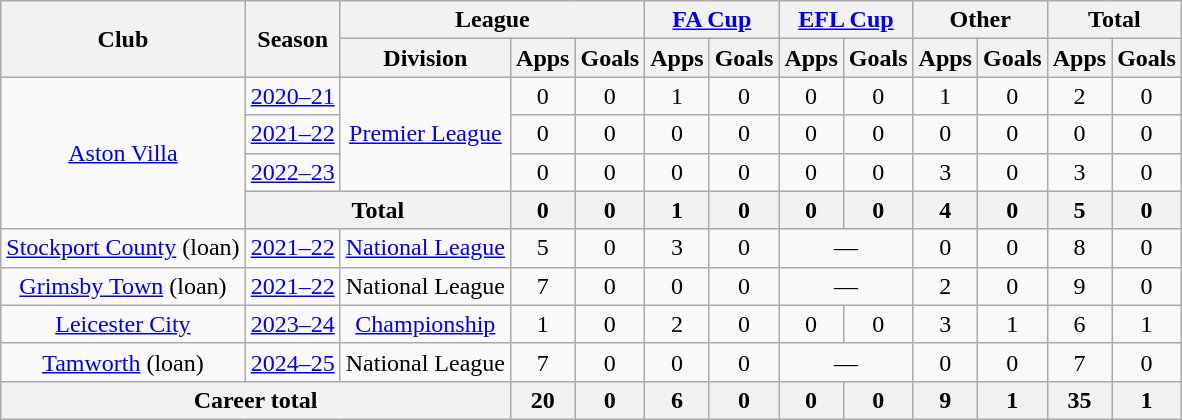<table class="wikitable" style="text-align: center;">
<tr>
<th rowspan="2">Club</th>
<th rowspan="2">Season</th>
<th colspan="3">League</th>
<th colspan="2"><a href='#'>FA Cup</a></th>
<th colspan="2"><a href='#'>EFL Cup</a></th>
<th colspan="2">Other</th>
<th colspan="2">Total</th>
</tr>
<tr>
<th>Division</th>
<th>Apps</th>
<th>Goals</th>
<th>Apps</th>
<th>Goals</th>
<th>Apps</th>
<th>Goals</th>
<th>Apps</th>
<th>Goals</th>
<th>Apps</th>
<th>Goals</th>
</tr>
<tr>
<td rowspan="4"><a href='#'>Aston Villa</a></td>
<td><a href='#'>2020–21</a></td>
<td rowspan="3"><a href='#'>Premier League</a></td>
<td>0</td>
<td>0</td>
<td>1</td>
<td>0</td>
<td>0</td>
<td>0</td>
<td>1</td>
<td>0</td>
<td>2</td>
<td>0</td>
</tr>
<tr>
<td><a href='#'>2021–22</a></td>
<td>0</td>
<td>0</td>
<td>0</td>
<td>0</td>
<td>0</td>
<td>0</td>
<td>0</td>
<td>0</td>
<td>0</td>
<td>0</td>
</tr>
<tr>
<td><a href='#'>2022–23</a></td>
<td>0</td>
<td>0</td>
<td>0</td>
<td>0</td>
<td>0</td>
<td>0</td>
<td>3</td>
<td>0</td>
<td>3</td>
<td>0</td>
</tr>
<tr>
<th colspan="2">Total</th>
<th>0</th>
<th>0</th>
<th>1</th>
<th>0</th>
<th>0</th>
<th>0</th>
<th>4</th>
<th>0</th>
<th>5</th>
<th>0</th>
</tr>
<tr>
<td><a href='#'>Stockport County</a> (loan)</td>
<td><a href='#'>2021–22</a></td>
<td><a href='#'>National League</a></td>
<td>5</td>
<td>0</td>
<td>3</td>
<td>0</td>
<td colspan=2>—</td>
<td>0</td>
<td>0</td>
<td>8</td>
<td>0</td>
</tr>
<tr>
<td><a href='#'>Grimsby Town</a> (loan)</td>
<td><a href='#'>2021–22</a></td>
<td>National League</td>
<td>7</td>
<td>0</td>
<td>0</td>
<td>0</td>
<td colspan=2>—</td>
<td>2</td>
<td>0</td>
<td>9</td>
<td>0</td>
</tr>
<tr>
<td><a href='#'>Leicester City</a></td>
<td><a href='#'>2023–24</a></td>
<td><a href='#'>Championship</a></td>
<td>1</td>
<td>0</td>
<td>2</td>
<td>0</td>
<td>0</td>
<td>0</td>
<td>3</td>
<td>1</td>
<td>6</td>
<td>1</td>
</tr>
<tr>
<td><a href='#'>Tamworth</a> (loan)</td>
<td><a href='#'>2024–25</a></td>
<td>National League</td>
<td>7</td>
<td>0</td>
<td>0</td>
<td>0</td>
<td colspan=2>—</td>
<td>0</td>
<td>0</td>
<td>7</td>
<td>0</td>
</tr>
<tr>
<th colspan="3"><strong>Career total</strong></th>
<th>20</th>
<th>0</th>
<th>6</th>
<th>0</th>
<th>0</th>
<th>0</th>
<th>9</th>
<th>1</th>
<th>35</th>
<th>1</th>
</tr>
</table>
